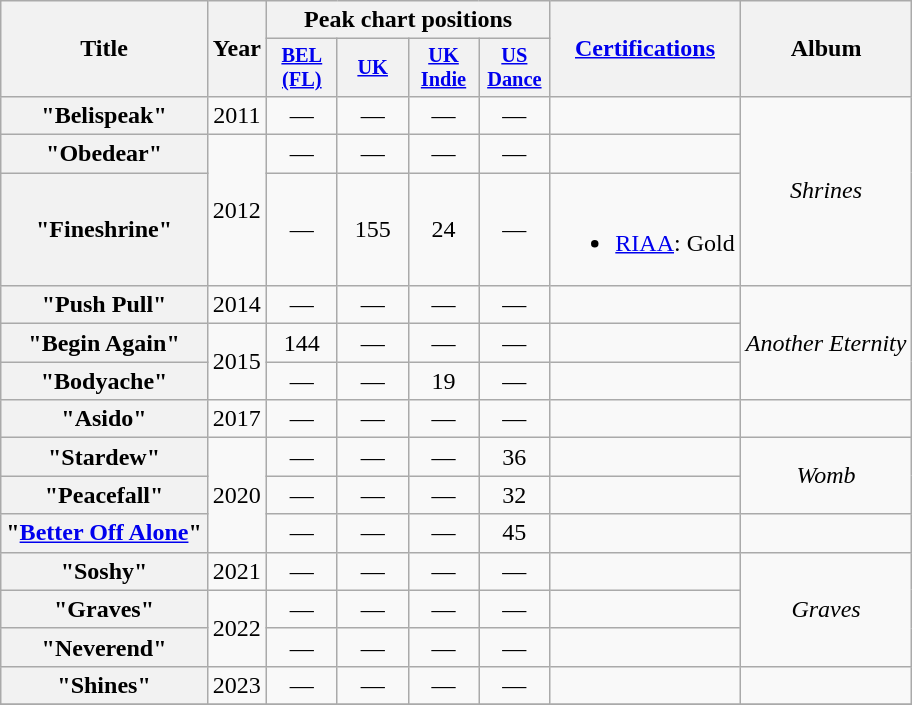<table class="wikitable plainrowheaders" style="text-align:center;">
<tr>
<th scope="col" rowspan="2">Title</th>
<th scope="col" rowspan="2">Year</th>
<th scope="col" colspan="4">Peak chart positions</th>
<th scope="col" rowspan="2"><a href='#'>Certifications</a></th>
<th scope="col" rowspan="2">Album</th>
</tr>
<tr>
<th scope="col" style="width:3em;font-size:85%;"><a href='#'>BEL (FL)</a><br></th>
<th scope="col" style="width:3em;font-size:85%;"><a href='#'>UK</a><br></th>
<th scope="col" style="width:3em;font-size:85%;"><a href='#'>UK<br>Indie</a><br></th>
<th scope="col" style="width:3em;font-size:85%;"><a href='#'>US<br>Dance</a><br></th>
</tr>
<tr>
<th scope="row">"Belispeak"</th>
<td>2011</td>
<td>—</td>
<td>—</td>
<td>—</td>
<td>—</td>
<td></td>
<td rowspan="3"><em>Shrines</em></td>
</tr>
<tr>
<th scope="row">"Obedear"</th>
<td rowspan="2">2012</td>
<td>—</td>
<td>—</td>
<td>—</td>
<td>—</td>
<td></td>
</tr>
<tr>
<th scope="row">"Fineshrine"</th>
<td>—</td>
<td>155</td>
<td>24</td>
<td>—</td>
<td><br><ul><li><a href='#'>RIAA</a>: Gold</li></ul></td>
</tr>
<tr>
<th scope="row">"Push Pull"</th>
<td>2014</td>
<td>—</td>
<td>—</td>
<td>—</td>
<td>—</td>
<td></td>
<td rowspan="3"><em>Another Eternity</em></td>
</tr>
<tr>
<th scope="row">"Begin Again"</th>
<td rowspan="2">2015</td>
<td>144</td>
<td>—</td>
<td>—</td>
<td>—</td>
<td></td>
</tr>
<tr>
<th scope="row">"Bodyache"</th>
<td>—</td>
<td>—</td>
<td>19</td>
<td>—</td>
<td></td>
</tr>
<tr>
<th scope="row">"Asido"</th>
<td>2017</td>
<td>—</td>
<td>—</td>
<td>—</td>
<td>—</td>
<td></td>
<td></td>
</tr>
<tr>
<th scope="row">"Stardew"</th>
<td rowspan="3">2020</td>
<td>—</td>
<td>—</td>
<td>—</td>
<td>36</td>
<td></td>
<td rowspan="2"><em>Womb</em></td>
</tr>
<tr>
<th scope="row">"Peacefall"</th>
<td>—</td>
<td>—</td>
<td>—</td>
<td>32</td>
<td></td>
</tr>
<tr>
<th scope="row">"<a href='#'>Better Off Alone</a>"</th>
<td>—</td>
<td>—</td>
<td>—</td>
<td>45</td>
<td></td>
<td></td>
</tr>
<tr>
<th scope="row">"Soshy"</th>
<td>2021</td>
<td>—</td>
<td>—</td>
<td>—</td>
<td>—</td>
<td></td>
<td rowspan="3"><em>Graves</em></td>
</tr>
<tr>
<th scope="row">"Graves"</th>
<td rowspan="2">2022</td>
<td>—</td>
<td>—</td>
<td>—</td>
<td>—</td>
<td></td>
</tr>
<tr>
<th scope="row">"Neverend"</th>
<td>—</td>
<td>—</td>
<td>—</td>
<td>—</td>
<td></td>
</tr>
<tr>
<th scope="row">"Shines"</th>
<td>2023</td>
<td>—</td>
<td>—</td>
<td>—</td>
<td>—</td>
<td></td>
<td></td>
</tr>
<tr>
</tr>
</table>
